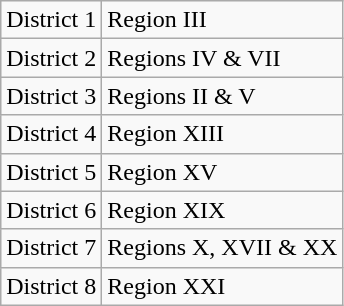<table class="wikitable">
<tr>
<td>District 1</td>
<td>Region III</td>
</tr>
<tr>
<td>District 2</td>
<td>Regions IV & VII</td>
</tr>
<tr>
<td>District 3</td>
<td>Regions II & V</td>
</tr>
<tr>
<td>District 4</td>
<td>Region XIII</td>
</tr>
<tr>
<td>District 5</td>
<td>Region XV</td>
</tr>
<tr>
<td>District 6</td>
<td>Region XIX</td>
</tr>
<tr>
<td>District 7</td>
<td>Regions X, XVII & XX</td>
</tr>
<tr>
<td>District 8</td>
<td>Region XXI</td>
</tr>
</table>
